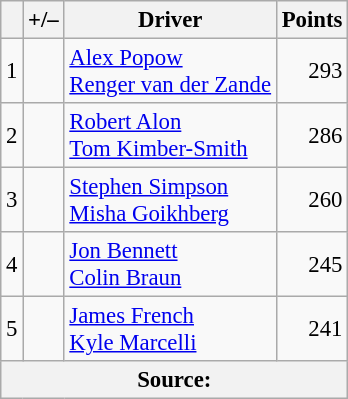<table class="wikitable" style="font-size: 95%;">
<tr>
<th scope="col"></th>
<th scope="col">+/–</th>
<th scope="col">Driver</th>
<th scope="col">Points</th>
</tr>
<tr>
<td align=center>1</td>
<td align="left"></td>
<td> <a href='#'>Alex Popow</a><br> <a href='#'>Renger van der Zande</a></td>
<td align=right>293</td>
</tr>
<tr>
<td align=center>2</td>
<td align="left"></td>
<td> <a href='#'>Robert Alon</a><br> <a href='#'>Tom Kimber-Smith</a></td>
<td align=right>286</td>
</tr>
<tr>
<td align=center>3</td>
<td align="left"></td>
<td> <a href='#'>Stephen Simpson</a><br> <a href='#'>Misha Goikhberg</a></td>
<td align=right>260</td>
</tr>
<tr>
<td align=center>4</td>
<td align="left"></td>
<td> <a href='#'>Jon Bennett</a><br> <a href='#'>Colin Braun</a></td>
<td align=right>245</td>
</tr>
<tr>
<td align=center>5</td>
<td align="left"></td>
<td> <a href='#'>James French</a><br> <a href='#'>Kyle Marcelli</a></td>
<td align=right>241</td>
</tr>
<tr>
<th colspan=5>Source:</th>
</tr>
</table>
